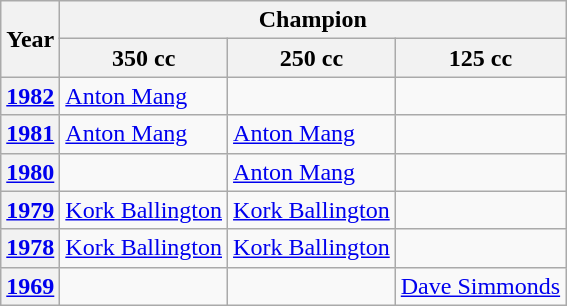<table class="wikitable">
<tr>
<th rowspan=2>Year</th>
<th colspan=3>Champion</th>
</tr>
<tr>
<th>350 cc</th>
<th>250 cc</th>
<th>125 cc</th>
</tr>
<tr>
<th><a href='#'>1982</a></th>
<td> <a href='#'>Anton Mang</a></td>
<td></td>
<td></td>
</tr>
<tr>
<th><a href='#'>1981</a></th>
<td> <a href='#'>Anton Mang</a></td>
<td> <a href='#'>Anton Mang</a></td>
<td></td>
</tr>
<tr>
<th><a href='#'>1980</a></th>
<td></td>
<td> <a href='#'>Anton Mang</a></td>
<td></td>
</tr>
<tr>
<th><a href='#'>1979</a></th>
<td> <a href='#'>Kork Ballington</a></td>
<td> <a href='#'>Kork Ballington</a></td>
<td></td>
</tr>
<tr>
<th><a href='#'>1978</a></th>
<td> <a href='#'>Kork Ballington</a></td>
<td> <a href='#'>Kork Ballington</a></td>
<td></td>
</tr>
<tr>
<th><a href='#'>1969</a></th>
<td></td>
<td></td>
<td> <a href='#'>Dave Simmonds</a></td>
</tr>
</table>
